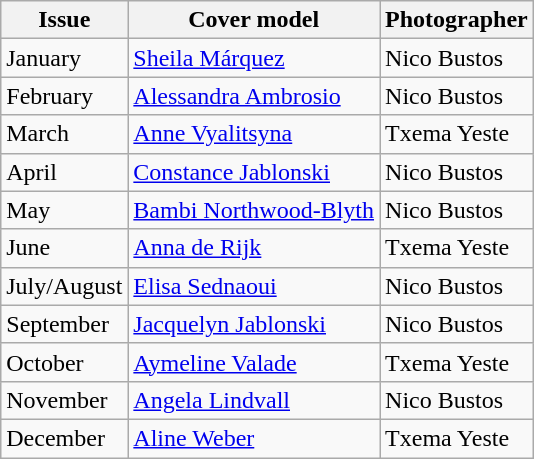<table class="sortable wikitable">
<tr>
<th>Issue</th>
<th>Cover model</th>
<th>Photographer</th>
</tr>
<tr>
<td>January</td>
<td><a href='#'>Sheila Márquez</a></td>
<td>Nico Bustos</td>
</tr>
<tr>
<td>February</td>
<td><a href='#'>Alessandra Ambrosio</a></td>
<td>Nico Bustos</td>
</tr>
<tr>
<td>March</td>
<td><a href='#'>Anne Vyalitsyna</a></td>
<td>Txema Yeste</td>
</tr>
<tr>
<td>April</td>
<td><a href='#'>Constance Jablonski</a></td>
<td>Nico Bustos</td>
</tr>
<tr>
<td>May</td>
<td><a href='#'>Bambi Northwood-Blyth</a></td>
<td>Nico Bustos</td>
</tr>
<tr>
<td>June</td>
<td><a href='#'>Anna de Rijk</a></td>
<td>Txema Yeste</td>
</tr>
<tr>
<td>July/August</td>
<td><a href='#'>Elisa Sednaoui</a></td>
<td>Nico Bustos</td>
</tr>
<tr>
<td>September</td>
<td><a href='#'>Jacquelyn Jablonski</a></td>
<td>Nico Bustos</td>
</tr>
<tr>
<td>October</td>
<td><a href='#'>Aymeline Valade</a></td>
<td>Txema Yeste</td>
</tr>
<tr>
<td>November</td>
<td><a href='#'>Angela Lindvall</a></td>
<td>Nico Bustos</td>
</tr>
<tr>
<td>December</td>
<td><a href='#'>Aline Weber</a></td>
<td>Txema Yeste</td>
</tr>
</table>
